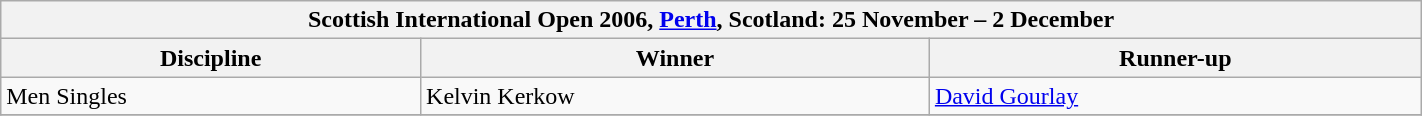<table class="wikitable" width="75%">
<tr>
<th colspan="3">Scottish International Open 2006, <a href='#'>Perth</a>, Scotland: 25 November – 2 December</th>
</tr>
<tr>
<th>Discipline</th>
<th>Winner</th>
<th>Runner-up</th>
</tr>
<tr>
<td>Men Singles</td>
<td> Kelvin Kerkow</td>
<td> <a href='#'>David Gourlay</a></td>
</tr>
<tr>
</tr>
</table>
